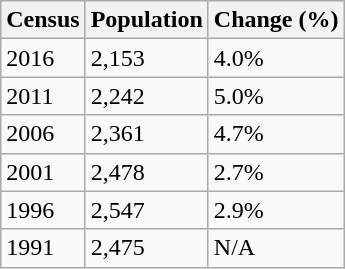<table class="wikitable">
<tr>
<th>Census</th>
<th>Population</th>
<th>Change (%)</th>
</tr>
<tr>
<td>2016</td>
<td>2,153</td>
<td>4.0%</td>
</tr>
<tr>
<td>2011</td>
<td>2,242</td>
<td>5.0%</td>
</tr>
<tr>
<td>2006</td>
<td>2,361</td>
<td>4.7%</td>
</tr>
<tr>
<td>2001</td>
<td>2,478</td>
<td>2.7%</td>
</tr>
<tr>
<td>1996</td>
<td>2,547</td>
<td>2.9%</td>
</tr>
<tr>
<td>1991</td>
<td>2,475</td>
<td>N/A</td>
</tr>
</table>
